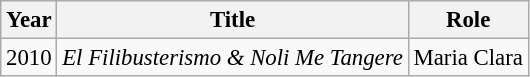<table class="wikitable" style="font-size: 95%;">
<tr>
<th>Year</th>
<th>Title</th>
<th>Role</th>
</tr>
<tr>
<td>2010</td>
<td><em>El Filibusterismo & Noli Me Tangere</em></td>
<td>Maria Clara</td>
</tr>
</table>
